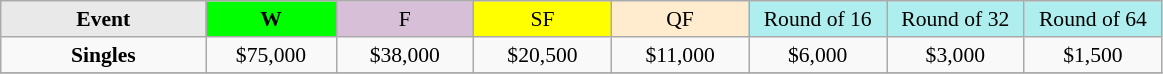<table class="wikitable" style="font-size:90%;text-align:center">
<tr>
<td style="width:130px; background:#e9e9e9;"><strong>Event</strong></td>
<td style="width:80px; background:lime;"><strong>W</strong></td>
<td style="width:85px; background:thistle;">F</td>
<td style="width:85px; background:#ff0;">SF</td>
<td style="width:85px; background:#ffebcd;">QF</td>
<td style="width:85px; background:#afeeee;">Round of 16</td>
<td style="width:85px; background:#afeeee;">Round of 32</td>
<td style="width:85px; background:#afeeee;">Round of 64</td>
</tr>
<tr>
<td><strong>Singles</strong></td>
<td>$75,000</td>
<td>$38,000</td>
<td>$20,500</td>
<td>$11,000</td>
<td>$6,000</td>
<td>$3,000</td>
<td>$1,500</td>
</tr>
<tr>
</tr>
</table>
